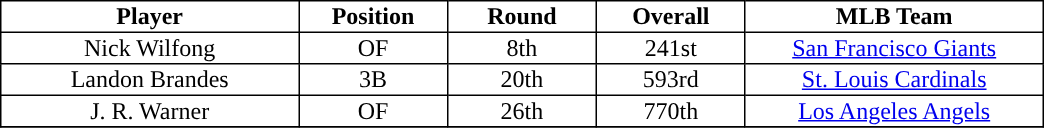<table class="toccolours" border=1 style="text-align:center; border-collapse:collapse;">
<tr>
<th style="width:20%; ">Player</th>
<th style="width:10%; ">Position</th>
<th style="width:10%; ">Round</th>
<th style="width:10%; ">Overall</th>
<th style="width:20%; ">MLB Team</th>
</tr>
<tr>
<td>Nick Wilfong</td>
<td>OF</td>
<td>8th</td>
<td>241st</td>
<td><a href='#'>San Francisco Giants</a></td>
</tr>
<tr>
<td>Landon Brandes</td>
<td>3B</td>
<td>20th</td>
<td>593rd</td>
<td><a href='#'>St. Louis Cardinals</a></td>
</tr>
<tr>
<td>J. R. Warner</td>
<td>OF</td>
<td>26th</td>
<td>770th</td>
<td><a href='#'>Los Angeles Angels</a></td>
</tr>
<tr>
</tr>
</table>
